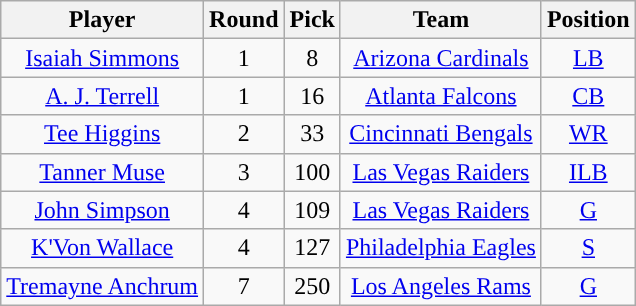<table class="wikitable" style="text-align:center;">
<tr>
<th>Player</th>
<th>Round</th>
<th>Pick</th>
<th>Team</th>
<th>Position</th>
</tr>
<tr>
<td><a href='#'>Isaiah Simmons</a></td>
<td>1</td>
<td>8</td>
<td><a href='#'>Arizona Cardinals</a></td>
<td><a href='#'>LB</a></td>
</tr>
<tr>
<td><a href='#'>A. J. Terrell</a></td>
<td>1</td>
<td>16</td>
<td><a href='#'>Atlanta Falcons</a></td>
<td><a href='#'>CB</a></td>
</tr>
<tr>
<td><a href='#'>Tee Higgins</a></td>
<td>2</td>
<td>33</td>
<td><a href='#'>Cincinnati Bengals</a></td>
<td><a href='#'>WR</a></td>
</tr>
<tr>
<td><a href='#'>Tanner Muse</a></td>
<td>3</td>
<td>100</td>
<td><a href='#'>Las Vegas Raiders</a></td>
<td><a href='#'>ILB</a></td>
</tr>
<tr>
<td><a href='#'>John Simpson</a></td>
<td>4</td>
<td>109</td>
<td><a href='#'>Las Vegas Raiders</a></td>
<td><a href='#'>G</a></td>
</tr>
<tr>
<td><a href='#'>K'Von Wallace</a></td>
<td>4</td>
<td>127</td>
<td><a href='#'>Philadelphia Eagles</a></td>
<td><a href='#'>S</a></td>
</tr>
<tr>
<td><a href='#'>Tremayne Anchrum</a></td>
<td>7</td>
<td>250</td>
<td><a href='#'>Los Angeles Rams</a></td>
<td><a href='#'>G</a></td>
</tr>
</table>
